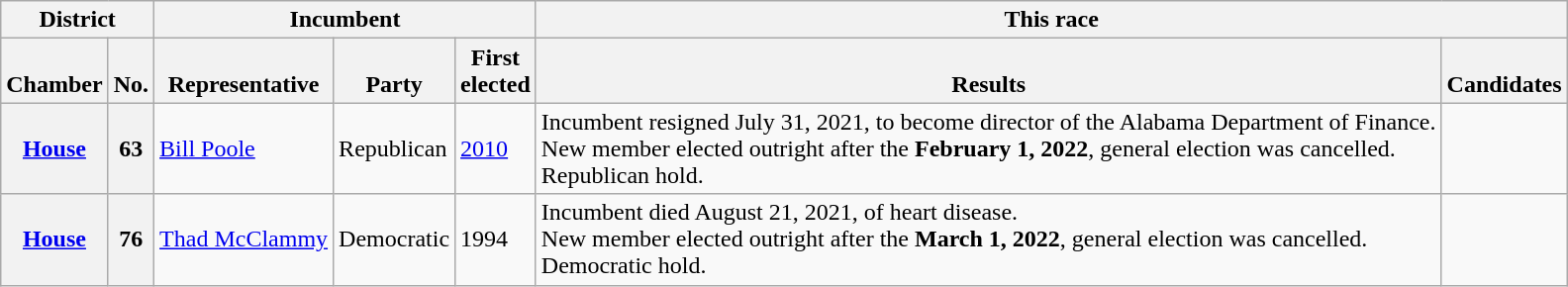<table class="wikitable sortable">
<tr valign=bottom>
<th colspan="2">District</th>
<th colspan="3">Incumbent</th>
<th colspan="2">This race</th>
</tr>
<tr valign=bottom>
<th>Chamber</th>
<th>No.</th>
<th>Representative</th>
<th>Party</th>
<th>First<br>elected</th>
<th>Results</th>
<th>Candidates</th>
</tr>
<tr>
<th><a href='#'>House</a></th>
<th>63</th>
<td><a href='#'>Bill Poole</a></td>
<td>Republican</td>
<td><a href='#'>2010</a></td>
<td>Incumbent resigned July 31, 2021, to become director of the Alabama Department of Finance.<br>New member elected outright after the <strong>February 1, 2022</strong>, general election was cancelled.<br>Republican hold.</td>
<td nowrap></td>
</tr>
<tr>
<th><a href='#'>House</a></th>
<th>76</th>
<td><a href='#'>Thad McClammy</a></td>
<td>Democratic</td>
<td>1994</td>
<td>Incumbent died August 21, 2021, of heart disease.<br>New member elected outright after the <strong>March 1, 2022</strong>, general election was cancelled.<br>Democratic hold.</td>
<td nowrap></td>
</tr>
</table>
